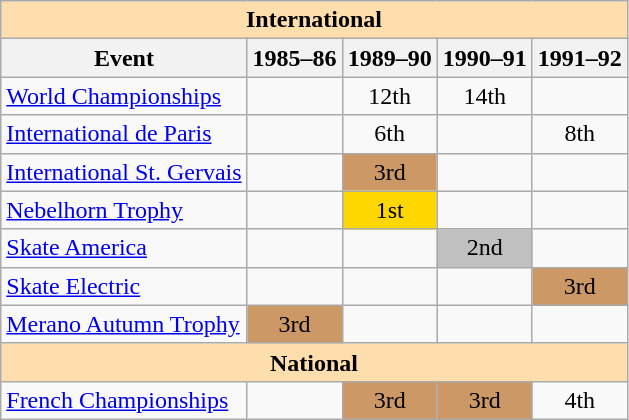<table class="wikitable" style="text-align:center">
<tr>
<th style="background-color: #ffdead; " colspan=5 align=center>International</th>
</tr>
<tr>
<th>Event</th>
<th>1985–86</th>
<th>1989–90</th>
<th>1990–91</th>
<th>1991–92</th>
</tr>
<tr>
<td align=left><a href='#'>World Championships</a></td>
<td></td>
<td>12th</td>
<td>14th</td>
<td></td>
</tr>
<tr>
<td align=left><a href='#'>International de Paris</a></td>
<td></td>
<td>6th</td>
<td></td>
<td>8th</td>
</tr>
<tr>
<td align=left><a href='#'>International St. Gervais</a></td>
<td></td>
<td bgcolor=cc9966>3rd</td>
<td></td>
<td></td>
</tr>
<tr>
<td align=left><a href='#'>Nebelhorn Trophy</a></td>
<td></td>
<td bgcolor=gold>1st</td>
<td></td>
<td></td>
</tr>
<tr>
<td align=left><a href='#'>Skate America</a></td>
<td></td>
<td></td>
<td bgcolor=silver>2nd</td>
<td></td>
</tr>
<tr>
<td align=left><a href='#'>Skate Electric</a></td>
<td></td>
<td></td>
<td></td>
<td bgcolor=cc9966>3rd</td>
</tr>
<tr>
<td align=left><a href='#'>Merano Autumn Trophy</a></td>
<td bgcolor=cc9966>3rd</td>
<td></td>
<td></td>
<td></td>
</tr>
<tr>
<th style="background-color: #ffdead; " colspan=5 align=center>National</th>
</tr>
<tr>
<td align=left><a href='#'>French Championships</a></td>
<td></td>
<td bgcolor=cc9966>3rd</td>
<td bgcolor=cc9966>3rd</td>
<td>4th</td>
</tr>
</table>
